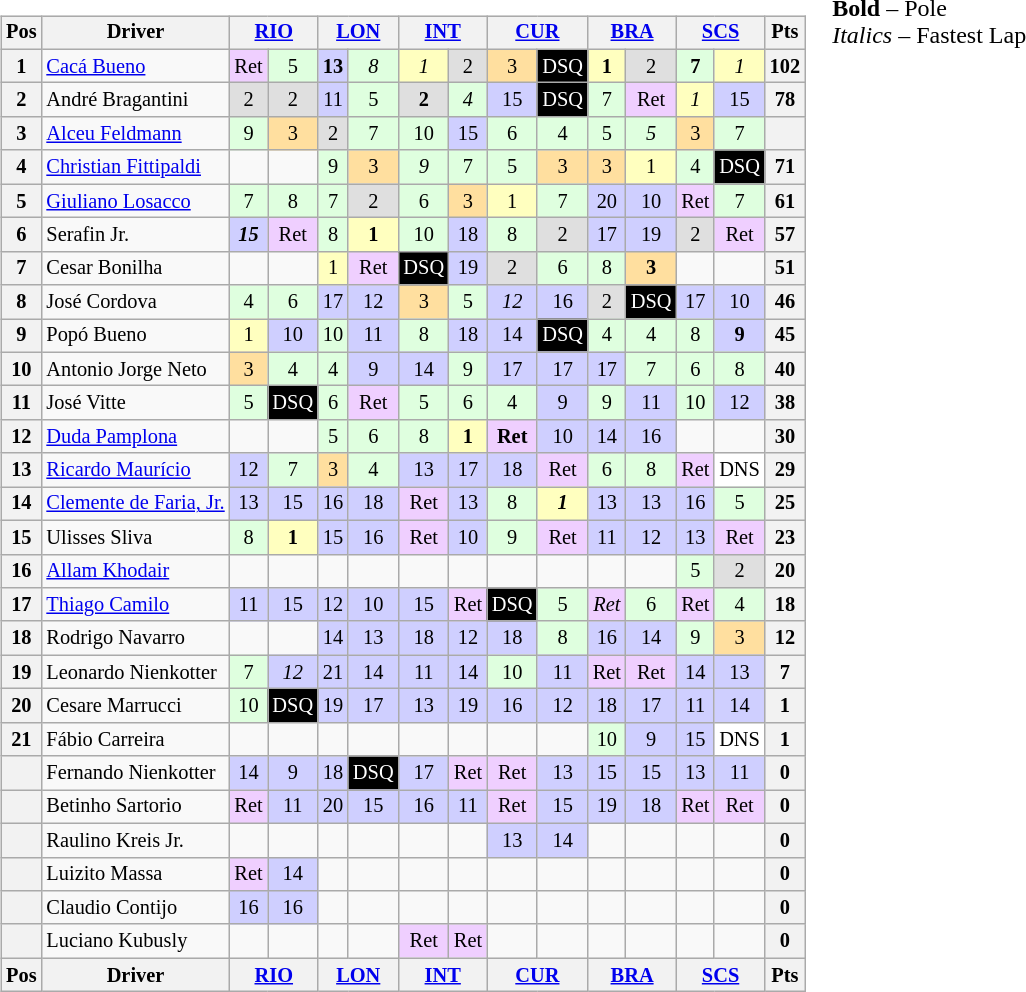<table>
<tr>
<td><br><table class="wikitable" style="font-size: 85%; text-align:center">
<tr valign="top">
<th valign="middle">Pos</th>
<th valign="middle">Driver</th>
<th colspan=2><a href='#'>RIO</a><br></th>
<th colspan=2><a href='#'>LON</a><br></th>
<th colspan=2><a href='#'>INT</a><br></th>
<th colspan=2><a href='#'>CUR</a><br></th>
<th colspan=2><a href='#'>BRA</a><br></th>
<th colspan=2><a href='#'>SCS</a><br></th>
<th valign="middle">Pts</th>
</tr>
<tr>
<th>1</th>
<td align=left> <a href='#'>Cacá Bueno</a></td>
<td style="background:#EFCFFF;">Ret</td>
<td style="background:#DFFFDF;">5</td>
<td style="background:#cfcfff;"><strong>13</strong></td>
<td style="background:#DFFFDF;"><em>8</em></td>
<td style="background:#FFFFBF;"><em>1</em></td>
<td style="background:#DFDFDF;">2</td>
<td style="background:#FFDF9F;">3</td>
<td style="background:black; color:white;">DSQ</td>
<td style="background:#FFFFBF;"><strong>1</strong></td>
<td style="background:#DFDFDF;">2</td>
<td style="background:#DFFFDF;"><strong>7</strong></td>
<td style="background:#FFFFBF;"><em>1</em></td>
<th>102</th>
</tr>
<tr>
<th>2</th>
<td align=left> André Bragantini</td>
<td style="background:#DFDFDF;">2</td>
<td style="background:#DFDFDF;">2</td>
<td style="background:#cfcfff;">11</td>
<td style="background:#DFFFDF;">5</td>
<td style="background:#DFDFDF;"><strong>2</strong></td>
<td style="background:#DFFFDF;"><em>4</em></td>
<td style="background:#cfcfff;">15</td>
<td style="background:black; color:white;">DSQ</td>
<td style="background:#DFFFDF;">7</td>
<td style="background:#EFCFFF;">Ret</td>
<td style="background:#FFFFBF;"><em>1</em></td>
<td style="background:#cfcfff;">15</td>
<th>78</th>
</tr>
<tr>
<th>3</th>
<td align=left> <a href='#'>Alceu Feldmann</a></td>
<td style="background:#DFFFDF;">9</td>
<td style="background:#FFDF9F;">3</td>
<td style="background:#DFDFDF;">2</td>
<td style="background:#DFFFDF;">7</td>
<td style="background:#DFFFDF;">10</td>
<td style="background:#cfcfff;">15</td>
<td style="background:#DFFFDF;">6</td>
<td style="background:#DFFFDF;">4</td>
<td style="background:#DFFFDF;">5</td>
<td style="background:#DFFFDF;"><em>5</em></td>
<td style="background:#FFDF9F;">3</td>
<td style="background:#DFFFDF;">7</td>
<th></th>
</tr>
<tr>
<th>4</th>
<td align=left> <a href='#'>Christian Fittipaldi</a></td>
<td></td>
<td></td>
<td style="background:#DFFFDF;">9</td>
<td style="background:#FFDF9F;">3</td>
<td style="background:#DFFFDF;"><em>9</em></td>
<td style="background:#DFFFDF;">7</td>
<td style="background:#DFFFDF;">5</td>
<td style="background:#FFDF9F;">3</td>
<td style="background:#FFDF9F;">3</td>
<td style="background:#FFFFBF;">1</td>
<td style="background:#DFFFDF;">4</td>
<td style="background:black; color:white;">DSQ</td>
<th>71</th>
</tr>
<tr>
<th>5</th>
<td align=left> <a href='#'>Giuliano Losacco</a></td>
<td style="background:#DFFFDF;">7</td>
<td style="background:#DFFFDF;">8</td>
<td style="background:#DFFFDF;">7</td>
<td style="background:#DFDFDF;">2</td>
<td style="background:#DFFFDF;">6</td>
<td style="background:#FFDF9F;">3</td>
<td style="background:#FFFFBF;">1</td>
<td style="background:#DFFFDF;">7</td>
<td style="background:#cfcfff;">20</td>
<td style="background:#cfcfff;">10</td>
<td style="background:#EFCFFF;">Ret</td>
<td style="background:#DFFFDF;">7</td>
<th>61</th>
</tr>
<tr>
<th>6</th>
<td align=left> Serafin Jr.</td>
<td style="background:#cfcfff;"><strong><em>15</em></strong></td>
<td style="background:#EFCFFF;">Ret</td>
<td style="background:#DFFFDF;">8</td>
<td style="background:#FFFFBF;"><strong>1</strong></td>
<td style="background:#DFFFDF;">10</td>
<td style="background:#cfcfff;">18</td>
<td style="background:#DFFFDF;">8</td>
<td style="background:#DFDFDF;">2</td>
<td style="background:#cfcfff;">17</td>
<td style="background:#cfcfff;">19</td>
<td style="background:#DFDFDF;">2</td>
<td style="background:#EFCFFF;">Ret</td>
<th>57</th>
</tr>
<tr>
<th>7</th>
<td align=left> Cesar Bonilha</td>
<td></td>
<td></td>
<td style="background:#FFFFBF;">1</td>
<td style="background:#EFCFFF;">Ret</td>
<td style="background:black; color:white;">DSQ</td>
<td style="background:#cfcfff;">19</td>
<td style="background:#DFDFDF;">2</td>
<td style="background:#DFFFDF;">6</td>
<td style="background:#DFFFDF;">8</td>
<td style="background:#FFDF9F;"><strong>3</strong></td>
<td></td>
<td></td>
<th>51</th>
</tr>
<tr>
<th>8</th>
<td align=left> José Cordova</td>
<td style="background:#DFFFDF;">4</td>
<td style="background:#DFFFDF;">6</td>
<td style="background:#cfcfff;">17</td>
<td style="background:#cfcfff;">12</td>
<td style="background:#FFDF9F;">3</td>
<td style="background:#DFFFDF;">5</td>
<td style="background:#cfcfff;"><em>12</em></td>
<td style="background:#cfcfff;">16</td>
<td style="background:#DFDFDF;">2</td>
<td style="background:black; color:white;">DSQ</td>
<td style="background:#cfcfff;">17</td>
<td style="background:#cfcfff;">10</td>
<th>46</th>
</tr>
<tr>
<th>9</th>
<td align=left> Popó Bueno</td>
<td style="background:#FFFFBF;">1</td>
<td style="background:#cfcfff;">10</td>
<td style="background:#DFFFDF;">10</td>
<td style="background:#cfcfff;">11</td>
<td style="background:#DFFFDF;">8</td>
<td style="background:#cfcfff;">18</td>
<td style="background:#cfcfff;">14</td>
<td style="background:black; color:white;">DSQ</td>
<td style="background:#DFFFDF;">4</td>
<td style="background:#DFFFDF;">4</td>
<td style="background:#DFFFDF;">8</td>
<td style="background:#cfcfff;"><strong>9</strong></td>
<th>45</th>
</tr>
<tr>
<th>10</th>
<td align=left> Antonio Jorge Neto</td>
<td style="background:#FFDF9F;">3</td>
<td style="background:#DFFFDF;">4</td>
<td style="background:#DFFFDF;">4</td>
<td style="background:#cfcfff;">9</td>
<td style="background:#cfcfff;">14</td>
<td style="background:#DFFFDF;">9</td>
<td style="background:#cfcfff;">17</td>
<td style="background:#cfcfff;">17</td>
<td style="background:#cfcfff;">17</td>
<td style="background:#DFFFDF;">7</td>
<td style="background:#DFFFDF;">6</td>
<td style="background:#DFFFDF;">8</td>
<th>40</th>
</tr>
<tr>
<th>11</th>
<td align=left> José Vitte</td>
<td style="background:#DFFFDF;">5</td>
<td style="background:black; color:white;">DSQ</td>
<td style="background:#DFFFDF;">6</td>
<td style="background:#EFCFFF;">Ret</td>
<td style="background:#DFFFDF;">5</td>
<td style="background:#DFFFDF;">6</td>
<td style="background:#DFFFDF;">4</td>
<td style="background:#cfcfff;">9</td>
<td style="background:#DFFFDF;">9</td>
<td style="background:#cfcfff;">11</td>
<td style="background:#DFFFDF;">10</td>
<td style="background:#cfcfff;">12</td>
<th>38</th>
</tr>
<tr>
<th>12</th>
<td align=left> <a href='#'>Duda Pamplona</a></td>
<td></td>
<td></td>
<td style="background:#DFFFDF;">5</td>
<td style="background:#DFFFDF;">6</td>
<td style="background:#DFFFDF;">8</td>
<td style="background:#FFFFBF;"><strong>1</strong></td>
<td style="background:#EFCFFF;"><strong>Ret</strong></td>
<td style="background:#cfcfff;">10</td>
<td style="background:#cfcfff;">14</td>
<td style="background:#cfcfff;">16</td>
<td></td>
<td></td>
<th>30</th>
</tr>
<tr>
<th>13</th>
<td align=left> <a href='#'>Ricardo Maurício</a></td>
<td style="background:#cfcfff;">12</td>
<td style="background:#DFFFDF;">7</td>
<td style="background:#FFDF9F;">3</td>
<td style="background:#DFFFDF;">4</td>
<td style="background:#cfcfff;">13</td>
<td style="background:#cfcfff;">17</td>
<td style="background:#cfcfff;">18</td>
<td style="background:#EFCFFF;">Ret</td>
<td style="background:#DFFFDF;">6</td>
<td style="background:#DFFFDF;">8</td>
<td style="background:#EFCFFF;">Ret</td>
<td style="background:#FFFFFF;">DNS</td>
<th>29</th>
</tr>
<tr>
<th>14</th>
<td align=left> <a href='#'>Clemente de Faria, Jr.</a></td>
<td style="background:#cfcfff;">13</td>
<td style="background:#cfcfff;">15</td>
<td style="background:#cfcfff;">16</td>
<td style="background:#cfcfff;">18</td>
<td style="background:#EFCFFF;">Ret</td>
<td style="background:#cfcfff;">13</td>
<td style="background:#DFFFDF;">8</td>
<td style="background:#FFFFBF;"><strong><em>1</em></strong></td>
<td style="background:#cfcfff;">13</td>
<td style="background:#cfcfff;">13</td>
<td style="background:#cfcfff;">16</td>
<td style="background:#DFFFDF;">5</td>
<th>25</th>
</tr>
<tr>
<th>15</th>
<td align=left> Ulisses Sliva</td>
<td style="background:#DFFFDF;">8</td>
<td style="background:#FFFFBF;"><strong>1</strong></td>
<td style="background:#cfcfff;">15</td>
<td style="background:#cfcfff;">16</td>
<td style="background:#EFCFFF;">Ret</td>
<td style="background:#cfcfff;">10</td>
<td style="background:#DFFFDF;">9</td>
<td style="background:#EFCFFF;">Ret</td>
<td style="background:#cfcfff;">11</td>
<td style="background:#cfcfff;">12</td>
<td style="background:#cfcfff;">13</td>
<td style="background:#EFCFFF;">Ret</td>
<th>23</th>
</tr>
<tr>
<th>16</th>
<td align=left> <a href='#'>Allam Khodair</a></td>
<td></td>
<td></td>
<td></td>
<td></td>
<td></td>
<td></td>
<td></td>
<td></td>
<td></td>
<td></td>
<td style="background:#DFFFDF;">5</td>
<td style="background:#DFDFDF;">2</td>
<th>20</th>
</tr>
<tr>
<th>17</th>
<td align=left> <a href='#'>Thiago Camilo</a></td>
<td style="background:#cfcfff;">11</td>
<td style="background:#cfcfff;">15</td>
<td style="background:#cfcfff;">12</td>
<td style="background:#cfcfff;">10</td>
<td style="background:#cfcfff;">15</td>
<td style="background:#EFCFFF;">Ret</td>
<td style="background:black; color:white;">DSQ</td>
<td style="background:#DFFFDF;">5</td>
<td style="background:#EFCFFF;"><em>Ret</em></td>
<td style="background:#DFFFDF;">6</td>
<td style="background:#EFCFFF;">Ret</td>
<td style="background:#DFFFDF;">4</td>
<th>18</th>
</tr>
<tr>
<th>18</th>
<td align=left> Rodrigo Navarro</td>
<td></td>
<td></td>
<td style="background:#cfcfff;">14</td>
<td style="background:#cfcfff;">13</td>
<td style="background:#cfcfff;">18</td>
<td style="background:#cfcfff;">12</td>
<td style="background:#cfcfff;">18</td>
<td style="background:#DFFFDF;">8</td>
<td style="background:#cfcfff;">16</td>
<td style="background:#cfcfff;">14</td>
<td style="background:#DFFFDF;">9</td>
<td style="background:#FFDF9F;">3</td>
<th>12</th>
</tr>
<tr>
<th>19</th>
<td align=left> Leonardo Nienkotter</td>
<td style="background:#DFFFDF;">7</td>
<td style="background:#cfcfff;"><em>12</em></td>
<td style="background:#cfcfff;">21</td>
<td style="background:#cfcfff;">14</td>
<td style="background:#cfcfff;">11</td>
<td style="background:#cfcfff;">14</td>
<td style="background:#DFFFDF;">10</td>
<td style="background:#cfcfff;">11</td>
<td style="background:#EFCFFF;">Ret</td>
<td style="background:#EFCFFF;">Ret</td>
<td style="background:#cfcfff;">14</td>
<td style="background:#cfcfff;">13</td>
<th>7</th>
</tr>
<tr>
<th>20</th>
<td align=left> Cesare Marrucci</td>
<td style="background:#DFFFDF;">10</td>
<td style="background:black; color:white;">DSQ</td>
<td style="background:#cfcfff;">19</td>
<td style="background:#cfcfff;">17</td>
<td style="background:#cfcfff;">13</td>
<td style="background:#cfcfff;">19</td>
<td style="background:#cfcfff;">16</td>
<td style="background:#cfcfff;">12</td>
<td style="background:#cfcfff;">18</td>
<td style="background:#cfcfff;">17</td>
<td style="background:#cfcfff;">11</td>
<td style="background:#cfcfff;">14</td>
<th>1</th>
</tr>
<tr>
<th>21</th>
<td align=left> Fábio Carreira</td>
<td></td>
<td></td>
<td></td>
<td></td>
<td></td>
<td></td>
<td></td>
<td></td>
<td style="background:#DFFFDF;">10</td>
<td style="background:#cfcfff;">9</td>
<td style="background:#cfcfff;">15</td>
<td style="background:#FFFFFF;">DNS</td>
<th>1</th>
</tr>
<tr>
<th></th>
<td align=left> Fernando Nienkotter</td>
<td style="background:#cfcfff;">14</td>
<td style="background:#cfcfff;">9</td>
<td style="background:#cfcfff;">18</td>
<td style="background:black; color:white;">DSQ</td>
<td style="background:#cfcfff;">17</td>
<td style="background:#EFCFFF;">Ret</td>
<td style="background:#EFCFFF;">Ret</td>
<td style="background:#cfcfff;">13</td>
<td style="background:#cfcfff;">15</td>
<td style="background:#cfcfff;">15</td>
<td style="background:#cfcfff;">13</td>
<td style="background:#cfcfff;">11</td>
<th>0</th>
</tr>
<tr>
<th></th>
<td align=left> Betinho Sartorio</td>
<td style="background:#EFCFFF;">Ret</td>
<td style="background:#cfcfff;">11</td>
<td style="background:#cfcfff;">20</td>
<td style="background:#cfcfff;">15</td>
<td style="background:#cfcfff;">16</td>
<td style="background:#cfcfff;">11</td>
<td style="background:#EFCFFF;">Ret</td>
<td style="background:#cfcfff;">15</td>
<td style="background:#cfcfff;">19</td>
<td style="background:#cfcfff;">18</td>
<td style="background:#EFCFFF;">Ret</td>
<td style="background:#EFCFFF;">Ret</td>
<th>0</th>
</tr>
<tr>
<th></th>
<td align=left> Raulino Kreis Jr.</td>
<td></td>
<td></td>
<td></td>
<td></td>
<td></td>
<td></td>
<td style="background:#cfcfff;">13</td>
<td style="background:#cfcfff;">14</td>
<td></td>
<td></td>
<td></td>
<td></td>
<th>0</th>
</tr>
<tr>
<th></th>
<td align=left> Luizito Massa</td>
<td style="background:#EFCFFF;">Ret</td>
<td style="background:#cfcfff;">14</td>
<td></td>
<td></td>
<td></td>
<td></td>
<td></td>
<td></td>
<td></td>
<td></td>
<td></td>
<td></td>
<th>0</th>
</tr>
<tr>
<th></th>
<td align=left> Claudio Contijo</td>
<td style="background:#cfcfff;">16</td>
<td style="background:#cfcfff;">16</td>
<td></td>
<td></td>
<td></td>
<td></td>
<td></td>
<td></td>
<td></td>
<td></td>
<td></td>
<td></td>
<th>0</th>
</tr>
<tr>
<th></th>
<td align=left> Luciano Kubusly</td>
<td></td>
<td></td>
<td></td>
<td></td>
<td style="background:#EFCFFF;">Ret</td>
<td style="background:#EFCFFF;">Ret</td>
<td></td>
<td></td>
<td></td>
<td></td>
<td></td>
<td></td>
<th>0</th>
</tr>
<tr valign="top">
<th valign="middle">Pos</th>
<th valign="middle">Driver</th>
<th colspan=2><a href='#'>RIO</a><br></th>
<th colspan=2><a href='#'>LON</a><br></th>
<th colspan=2><a href='#'>INT</a><br></th>
<th colspan=2><a href='#'>CUR</a><br></th>
<th colspan=2><a href='#'>BRA</a><br></th>
<th colspan=2><a href='#'>SCS</a><br></th>
<th valign="middle">Pts</th>
</tr>
</table>
</td>
<td valign="top"><br>
<span><strong>Bold</strong> – Pole<br>
<em>Italics</em> – Fastest Lap</span></td>
</tr>
</table>
